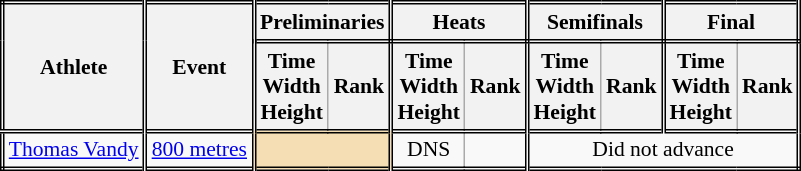<table class=wikitable style="font-size:90%; border: double;">
<tr>
<th rowspan="2" style="border-right:double">Athlete</th>
<th rowspan="2" style="border-right:double">Event</th>
<th colspan="2" style="border-right:double; border-bottom:double;">Preliminaries</th>
<th colspan="2" style="border-right:double; border-bottom:double;">Heats</th>
<th colspan="2" style="border-right:double; border-bottom:double;">Semifinals</th>
<th colspan="2" style="border-right:double; border-bottom:double;">Final</th>
</tr>
<tr>
<th>Time<br>Width<br>Height</th>
<th style="border-right:double">Rank</th>
<th>Time<br>Width<br>Height</th>
<th style="border-right:double">Rank</th>
<th>Time<br>Width<br>Height</th>
<th style="border-right:double">Rank</th>
<th>Time<br>Width<br>Height</th>
<th style="border-right:double">Rank</th>
</tr>
<tr style="border-top: double;">
<td style="border-right:double"><a href='#'>Thomas Vandy</a></td>
<td style="border-right:double"><a href='#'>800 metres</a></td>
<td style="border-right:double" colspan= 2 bgcolor="wheat"></td>
<td align=center>DNS</td>
<td align=center style="border-right:double"></td>
<td colspan="4" align=center>Did not advance</td>
</tr>
</table>
